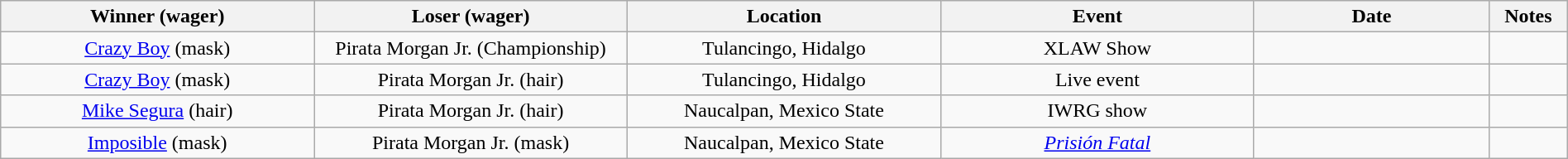<table class="wikitable sortable" width=100%  style="text-align: center">
<tr>
<th width=20% scope="col">Winner (wager)</th>
<th width=20% scope="col">Loser (wager)</th>
<th width=20% scope="col">Location</th>
<th width=20% scope="col">Event</th>
<th width=15% scope="col">Date</th>
<th class="unsortable" width=5% scope="col">Notes</th>
</tr>
<tr>
<td><a href='#'>Crazy Boy</a> (mask)</td>
<td>Pirata Morgan Jr. (Championship)</td>
<td>Tulancingo, Hidalgo</td>
<td>XLAW Show</td>
<td></td>
<td></td>
</tr>
<tr>
<td><a href='#'>Crazy Boy</a> (mask)</td>
<td>Pirata Morgan Jr. (hair)</td>
<td>Tulancingo, Hidalgo</td>
<td>Live event</td>
<td></td>
<td></td>
</tr>
<tr>
<td><a href='#'>Mike Segura</a> (hair)</td>
<td>Pirata Morgan Jr. (hair)</td>
<td>Naucalpan, Mexico State</td>
<td>IWRG show</td>
<td></td>
<td></td>
</tr>
<tr>
<td><a href='#'>Imposible</a> (mask)</td>
<td>Pirata Morgan Jr. (mask)</td>
<td>Naucalpan, Mexico State</td>
<td><em><a href='#'>Prisión Fatal</a></em></td>
<td></td>
<td> </td>
</tr>
</table>
